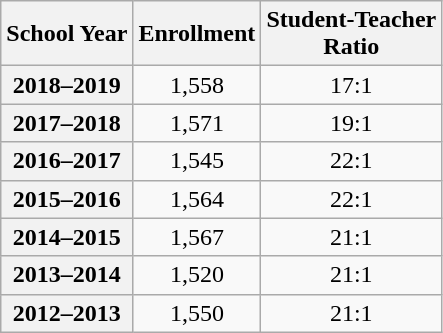<table class="wikitable plainrowheaders sortable mw-collapsible">
<tr>
<th scope="col">School Year</th>
<th scope="col">Enrollment</th>
<th scope="col">Student-Teacher <br> Ratio</th>
</tr>
<tr>
<th scope="row">2018–2019</th>
<td style="text-align: center;">1,558</td>
<td style="text-align: center;">17:1</td>
</tr>
<tr>
<th scope="row">2017–2018</th>
<td style="text-align: center;">1,571</td>
<td style="text-align: center;">19:1</td>
</tr>
<tr>
<th scope="row">2016–2017</th>
<td style="text-align: center;">1,545</td>
<td style="text-align: center;">22:1</td>
</tr>
<tr>
<th scope="row">2015–2016</th>
<td style="text-align: center;">1,564</td>
<td style="text-align: center;">22:1</td>
</tr>
<tr>
<th scope="row">2014–2015</th>
<td style="text-align: center;">1,567</td>
<td style="text-align: center;">21:1</td>
</tr>
<tr>
<th scope="row">2013–2014</th>
<td style="text-align: center;">1,520</td>
<td style="text-align: center;">21:1</td>
</tr>
<tr>
<th scope="row">2012–2013</th>
<td style="text-align: center;">1,550</td>
<td style="text-align: center;">21:1</td>
</tr>
</table>
